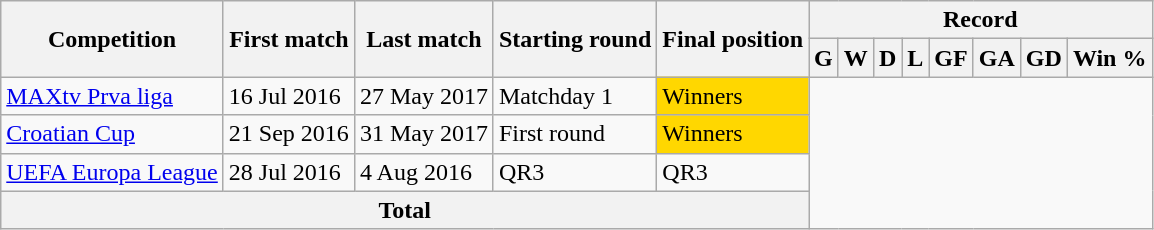<table class="wikitable" style="text-align: center">
<tr>
<th rowspan="2">Competition</th>
<th rowspan="2">First match</th>
<th rowspan="2">Last match</th>
<th rowspan="2">Starting round</th>
<th rowspan="2">Final position</th>
<th colspan="8">Record</th>
</tr>
<tr>
<th>G</th>
<th>W</th>
<th>D</th>
<th>L</th>
<th>GF</th>
<th>GA</th>
<th>GD</th>
<th>Win %</th>
</tr>
<tr>
<td align=left><a href='#'>MAXtv Prva liga</a></td>
<td align=left>16 Jul 2016</td>
<td align=left>27 May 2017</td>
<td align=left>Matchday 1</td>
<td align=left bgcolor=Gold>Winners<br></td>
</tr>
<tr>
<td align=left><a href='#'>Croatian Cup</a></td>
<td align=left>21 Sep 2016</td>
<td align=left>31 May 2017</td>
<td align=left>First round</td>
<td align=left bgcolor=Gold>Winners<br></td>
</tr>
<tr>
<td align=left><a href='#'>UEFA Europa League</a></td>
<td align=left>28 Jul 2016</td>
<td align=left>4 Aug 2016</td>
<td align=left>QR3</td>
<td align=left>QR3<br></td>
</tr>
<tr>
<th colspan="5">Total<br></th>
</tr>
</table>
